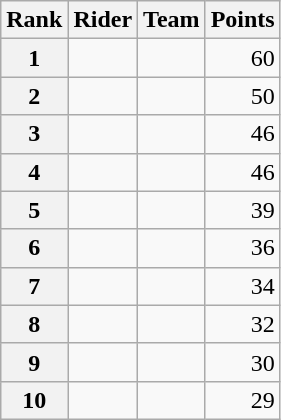<table class="wikitable">
<tr>
<th scope="col">Rank</th>
<th scope="col">Rider</th>
<th scope="col">Team</th>
<th scope="col">Points</th>
</tr>
<tr>
<th scope="row">1</th>
<td> </td>
<td></td>
<td style="text-align:right;">60</td>
</tr>
<tr>
<th scope="row">2</th>
<td></td>
<td></td>
<td style="text-align:right;">50</td>
</tr>
<tr>
<th scope="row">3</th>
<td> </td>
<td></td>
<td style="text-align:right;">46</td>
</tr>
<tr>
<th scope="row">4</th>
<td> </td>
<td></td>
<td style="text-align:right;">46</td>
</tr>
<tr>
<th scope="row">5</th>
<td></td>
<td></td>
<td style="text-align:right;">39</td>
</tr>
<tr>
<th scope="row">6</th>
<td></td>
<td></td>
<td style="text-align:right;">36</td>
</tr>
<tr>
<th scope="row">7</th>
<td></td>
<td></td>
<td style="text-align:right;">34</td>
</tr>
<tr>
<th scope="row">8</th>
<td></td>
<td></td>
<td style="text-align:right;">32</td>
</tr>
<tr>
<th scope="row">9</th>
<td></td>
<td></td>
<td style="text-align:right;">30</td>
</tr>
<tr>
<th scope="row">10</th>
<td></td>
<td></td>
<td style="text-align:right;">29</td>
</tr>
</table>
